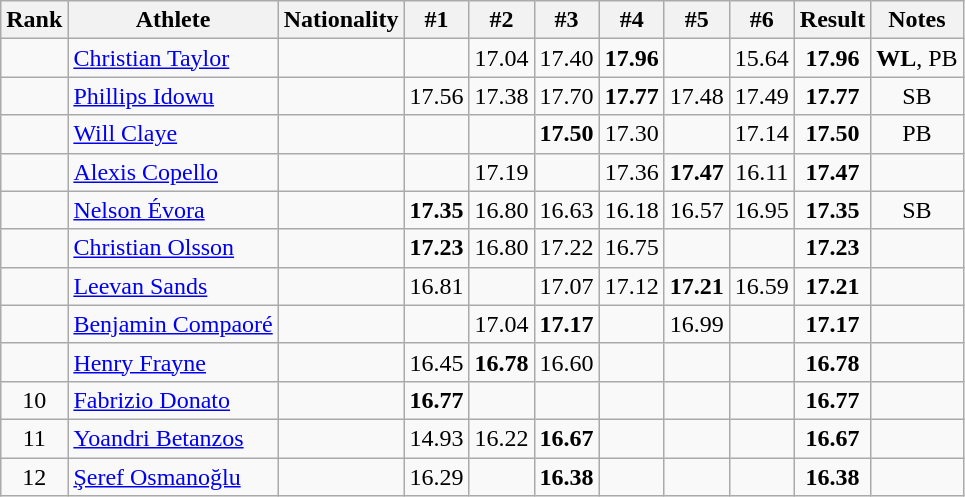<table class="wikitable sortable" style="text-align:center">
<tr>
<th>Rank</th>
<th>Athlete</th>
<th>Nationality</th>
<th>#1</th>
<th>#2</th>
<th>#3</th>
<th>#4</th>
<th>#5</th>
<th>#6</th>
<th>Result</th>
<th>Notes</th>
</tr>
<tr>
<td></td>
<td align=left><a href='#'>Christian Taylor</a></td>
<td align=left></td>
<td></td>
<td>17.04</td>
<td>17.40</td>
<td><strong>17.96</strong></td>
<td></td>
<td>15.64</td>
<td><strong>17.96</strong></td>
<td><strong>WL</strong>, PB</td>
</tr>
<tr>
<td></td>
<td align=left><a href='#'>Phillips Idowu</a></td>
<td align=left></td>
<td>17.56</td>
<td>17.38</td>
<td>17.70</td>
<td><strong>17.77</strong></td>
<td>17.48</td>
<td>17.49</td>
<td><strong>17.77</strong></td>
<td>SB</td>
</tr>
<tr>
<td></td>
<td align=left><a href='#'>Will Claye</a></td>
<td align=left></td>
<td></td>
<td></td>
<td><strong>17.50</strong></td>
<td>17.30</td>
<td></td>
<td>17.14</td>
<td><strong>17.50</strong></td>
<td>PB</td>
</tr>
<tr>
<td></td>
<td align=left><a href='#'>Alexis Copello</a></td>
<td align=left></td>
<td></td>
<td>17.19</td>
<td></td>
<td>17.36</td>
<td><strong>17.47</strong></td>
<td>16.11</td>
<td><strong>17.47</strong></td>
<td></td>
</tr>
<tr>
<td></td>
<td align=left><a href='#'>Nelson Évora</a></td>
<td align=left></td>
<td><strong>17.35</strong></td>
<td>16.80</td>
<td>16.63</td>
<td>16.18</td>
<td>16.57</td>
<td>16.95</td>
<td><strong>17.35</strong></td>
<td>SB</td>
</tr>
<tr>
<td></td>
<td align=left><a href='#'>Christian Olsson</a></td>
<td align=left></td>
<td><strong>17.23</strong></td>
<td>16.80</td>
<td>17.22</td>
<td>16.75</td>
<td></td>
<td></td>
<td><strong>17.23</strong></td>
<td></td>
</tr>
<tr>
<td></td>
<td align=left><a href='#'>Leevan Sands</a></td>
<td align=left></td>
<td>16.81</td>
<td></td>
<td>17.07</td>
<td>17.12</td>
<td><strong>17.21</strong></td>
<td>16.59</td>
<td><strong>17.21</strong></td>
<td></td>
</tr>
<tr>
<td></td>
<td align=left><a href='#'>Benjamin Compaoré</a></td>
<td align=left></td>
<td></td>
<td>17.04</td>
<td><strong>17.17</strong></td>
<td></td>
<td>16.99</td>
<td></td>
<td><strong>17.17</strong></td>
<td></td>
</tr>
<tr>
<td></td>
<td align=left><a href='#'>Henry Frayne</a></td>
<td align=left></td>
<td>16.45</td>
<td><strong>16.78</strong></td>
<td>16.60</td>
<td></td>
<td></td>
<td></td>
<td><strong>16.78</strong></td>
<td></td>
</tr>
<tr>
<td>10</td>
<td align=left><a href='#'>Fabrizio Donato</a></td>
<td align=left></td>
<td><strong>16.77</strong></td>
<td></td>
<td></td>
<td></td>
<td></td>
<td></td>
<td><strong>16.77</strong></td>
<td></td>
</tr>
<tr>
<td>11</td>
<td align=left><a href='#'>Yoandri Betanzos</a></td>
<td align=left></td>
<td>14.93</td>
<td>16.22</td>
<td><strong>16.67</strong></td>
<td></td>
<td></td>
<td></td>
<td><strong>16.67</strong></td>
<td></td>
</tr>
<tr>
<td>12</td>
<td align=left><a href='#'>Şeref Osmanoğlu</a></td>
<td align=left></td>
<td>16.29</td>
<td></td>
<td><strong>16.38</strong></td>
<td></td>
<td></td>
<td></td>
<td><strong>16.38</strong></td>
<td></td>
</tr>
</table>
